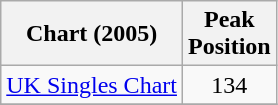<table class="wikitable">
<tr>
<th align="left">Chart (2005)</th>
<th align="left">Peak<br>Position</th>
</tr>
<tr>
<td align="left"><a href='#'>UK Singles Chart</a></td>
<td align="center">134</td>
</tr>
<tr>
</tr>
</table>
